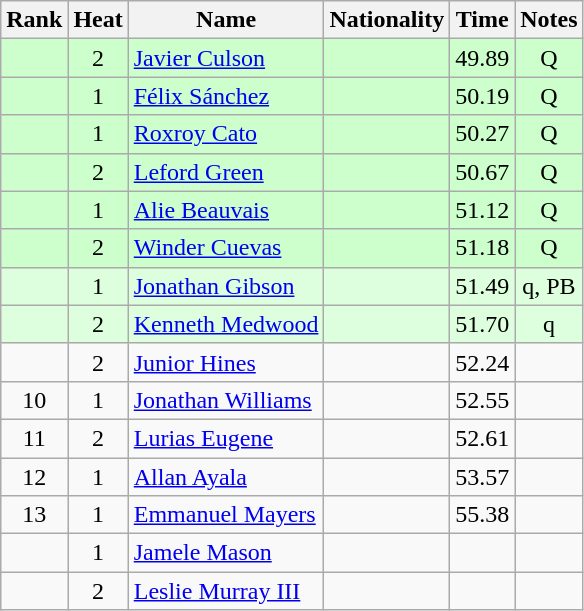<table class="wikitable sortable" style="text-align:center">
<tr>
<th>Rank</th>
<th>Heat</th>
<th>Name</th>
<th>Nationality</th>
<th>Time</th>
<th>Notes</th>
</tr>
<tr bgcolor=ccffcc>
<td></td>
<td>2</td>
<td align=left><a href='#'>Javier Culson</a></td>
<td align=left></td>
<td>49.89</td>
<td>Q</td>
</tr>
<tr bgcolor=ccffcc>
<td></td>
<td>1</td>
<td align=left><a href='#'>Félix Sánchez</a></td>
<td align=left></td>
<td>50.19</td>
<td>Q</td>
</tr>
<tr bgcolor=ccffcc>
<td></td>
<td>1</td>
<td align=left><a href='#'>Roxroy Cato</a></td>
<td align=left></td>
<td>50.27</td>
<td>Q</td>
</tr>
<tr bgcolor=ccffcc>
<td></td>
<td>2</td>
<td align=left><a href='#'>Leford Green</a></td>
<td align=left></td>
<td>50.67</td>
<td>Q</td>
</tr>
<tr bgcolor=ccffcc>
<td></td>
<td>1</td>
<td align=left><a href='#'>Alie Beauvais</a></td>
<td align=left></td>
<td>51.12</td>
<td>Q</td>
</tr>
<tr bgcolor=ccffcc>
<td></td>
<td>2</td>
<td align=left><a href='#'>Winder Cuevas</a></td>
<td align=left></td>
<td>51.18</td>
<td>Q</td>
</tr>
<tr bgcolor=ddffdd>
<td></td>
<td>1</td>
<td align=left><a href='#'>Jonathan Gibson</a></td>
<td align=left></td>
<td>51.49</td>
<td>q, PB</td>
</tr>
<tr bgcolor=ddffdd>
<td></td>
<td>2</td>
<td align=left><a href='#'>Kenneth Medwood</a></td>
<td align=left></td>
<td>51.70</td>
<td>q</td>
</tr>
<tr>
<td></td>
<td>2</td>
<td align=left><a href='#'>Junior Hines</a></td>
<td align=left></td>
<td>52.24</td>
<td></td>
</tr>
<tr>
<td>10</td>
<td>1</td>
<td align=left><a href='#'>Jonathan Williams</a></td>
<td align=left></td>
<td>52.55</td>
<td></td>
</tr>
<tr>
<td>11</td>
<td>2</td>
<td align=left><a href='#'>Lurias Eugene</a></td>
<td align=left></td>
<td>52.61</td>
<td></td>
</tr>
<tr>
<td>12</td>
<td>1</td>
<td align=left><a href='#'>Allan Ayala</a></td>
<td align=left></td>
<td>53.57</td>
<td></td>
</tr>
<tr>
<td>13</td>
<td>1</td>
<td align=left><a href='#'>Emmanuel Mayers</a></td>
<td align=left></td>
<td>55.38</td>
<td></td>
</tr>
<tr>
<td></td>
<td>1</td>
<td align=left><a href='#'>Jamele Mason</a></td>
<td align=left></td>
<td></td>
<td></td>
</tr>
<tr>
<td></td>
<td>2</td>
<td align=left><a href='#'>Leslie Murray III</a></td>
<td align=left></td>
<td></td>
<td></td>
</tr>
</table>
